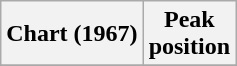<table class="wikitable sortable">
<tr>
<th>Chart (1967)</th>
<th>Peak<br>position</th>
</tr>
<tr>
</tr>
</table>
